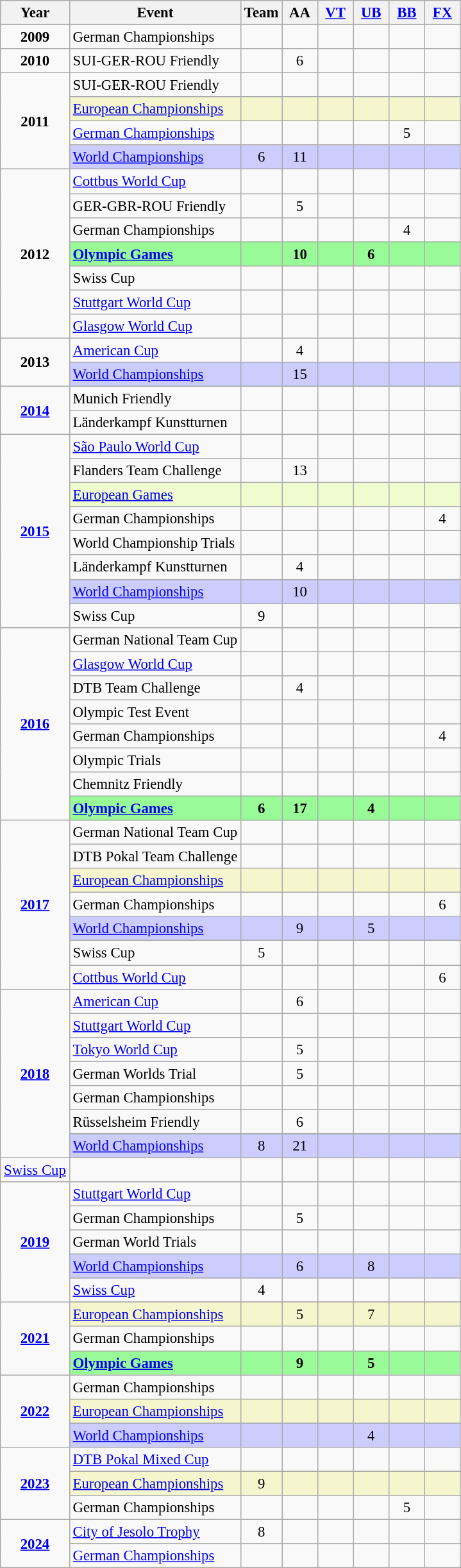<table class="wikitable" style="text-align:center; font-size:95%;">
<tr>
<th align=center>Year</th>
<th align=center>Event</th>
<th style="width:30px;">Team</th>
<th style="width:30px;">AA</th>
<th style="width:30px;"><a href='#'>VT</a></th>
<th style="width:30px;"><a href='#'>UB</a></th>
<th style="width:30px;"><a href='#'>BB</a></th>
<th style="width:30px;"><a href='#'>FX</a></th>
</tr>
<tr>
<td rowspan="1"><strong>2009</strong></td>
<td align=left>German Championships</td>
<td></td>
<td></td>
<td></td>
<td></td>
<td></td>
<td></td>
</tr>
<tr>
<td rowspan="1"><strong>2010</strong></td>
<td align=left>SUI-GER-ROU Friendly</td>
<td></td>
<td>6</td>
<td></td>
<td></td>
<td></td>
<td></td>
</tr>
<tr>
<td rowspan="4"><strong>2011</strong></td>
<td align=left>SUI-GER-ROU Friendly</td>
<td></td>
<td></td>
<td></td>
<td></td>
<td></td>
<td></td>
</tr>
<tr bgcolor=#F5F6CE>
<td align=left><a href='#'>European Championships</a></td>
<td></td>
<td></td>
<td></td>
<td></td>
<td></td>
<td></td>
</tr>
<tr>
<td align=left><a href='#'>German Championships</a></td>
<td></td>
<td></td>
<td></td>
<td></td>
<td>5</td>
<td></td>
</tr>
<tr bgcolor=#CCCCFF>
<td align=left><a href='#'>World Championships</a></td>
<td>6</td>
<td>11</td>
<td></td>
<td></td>
<td></td>
<td></td>
</tr>
<tr>
<td rowspan="7"><strong>2012</strong></td>
<td align=left><a href='#'>Cottbus World Cup</a></td>
<td></td>
<td></td>
<td></td>
<td></td>
<td></td>
<td></td>
</tr>
<tr>
<td align=left>GER-GBR-ROU Friendly</td>
<td></td>
<td>5</td>
<td></td>
<td></td>
<td></td>
<td></td>
</tr>
<tr>
<td align=left>German Championships</td>
<td></td>
<td></td>
<td></td>
<td></td>
<td>4</td>
<td></td>
</tr>
<tr bgcolor=98FB98>
<td align=left><strong><a href='#'>Olympic Games</a></strong></td>
<td></td>
<td><strong>10</strong></td>
<td></td>
<td><strong>6</strong></td>
<td></td>
<td></td>
</tr>
<tr>
<td align=left>Swiss Cup</td>
<td></td>
<td></td>
<td></td>
<td></td>
<td></td>
<td></td>
</tr>
<tr>
<td align=left><a href='#'>Stuttgart World Cup</a></td>
<td></td>
<td></td>
<td></td>
<td></td>
<td></td>
<td></td>
</tr>
<tr>
<td align=left><a href='#'>Glasgow World Cup</a></td>
<td></td>
<td></td>
<td></td>
<td></td>
<td></td>
<td></td>
</tr>
<tr>
<td rowspan="2"><strong>2013</strong></td>
<td align=left><a href='#'>American Cup</a></td>
<td></td>
<td>4</td>
<td></td>
<td></td>
<td></td>
<td></td>
</tr>
<tr bgcolor=#CCCCFF>
<td align=left><a href='#'>World Championships</a></td>
<td></td>
<td>15</td>
<td></td>
<td></td>
<td></td>
<td></td>
</tr>
<tr>
<td rowspan="2"><strong><a href='#'>2014</a></strong></td>
<td align=left>Munich Friendly</td>
<td></td>
<td></td>
<td></td>
<td></td>
<td></td>
<td></td>
</tr>
<tr>
<td align=left>Länderkampf Kunstturnen</td>
<td></td>
<td></td>
<td></td>
<td></td>
<td></td>
<td></td>
</tr>
<tr>
<td rowspan="8"><strong><a href='#'>2015</a></strong></td>
<td align=left><a href='#'>São Paulo World Cup</a></td>
<td></td>
<td></td>
<td></td>
<td></td>
<td></td>
<td></td>
</tr>
<tr>
<td align=left>Flanders Team Challenge</td>
<td></td>
<td>13</td>
<td></td>
<td></td>
<td></td>
<td></td>
</tr>
<tr bgcolor=#f0fccf>
<td align=left><a href='#'>European Games</a></td>
<td></td>
<td></td>
<td></td>
<td></td>
<td></td>
<td></td>
</tr>
<tr>
<td align=left>German Championships</td>
<td></td>
<td></td>
<td></td>
<td></td>
<td></td>
<td>4</td>
</tr>
<tr>
<td align=left>World Championship Trials</td>
<td></td>
<td></td>
<td></td>
<td></td>
<td></td>
<td></td>
</tr>
<tr>
<td align=left>Länderkampf Kunstturnen</td>
<td></td>
<td>4</td>
<td></td>
<td></td>
<td></td>
<td></td>
</tr>
<tr bgcolor=#CCCCFF>
<td align=left><a href='#'>World Championships</a></td>
<td></td>
<td>10</td>
<td></td>
<td></td>
<td></td>
<td></td>
</tr>
<tr>
<td align=left>Swiss Cup</td>
<td>9</td>
<td></td>
<td></td>
<td></td>
<td></td>
<td></td>
</tr>
<tr>
<td rowspan="8"><strong><a href='#'>2016</a></strong></td>
<td align=left>German National Team Cup</td>
<td></td>
<td></td>
<td></td>
<td></td>
<td></td>
<td></td>
</tr>
<tr>
<td align=left><a href='#'>Glasgow World Cup</a></td>
<td></td>
<td></td>
<td></td>
<td></td>
<td></td>
<td></td>
</tr>
<tr>
<td align=left>DTB Team Challenge</td>
<td></td>
<td>4</td>
<td></td>
<td></td>
<td></td>
<td></td>
</tr>
<tr>
<td align=left>Olympic Test Event</td>
<td></td>
<td></td>
<td></td>
<td></td>
<td></td>
<td></td>
</tr>
<tr>
<td align=left>German Championships</td>
<td></td>
<td></td>
<td></td>
<td></td>
<td></td>
<td>4</td>
</tr>
<tr>
<td align=left>Olympic Trials</td>
<td></td>
<td></td>
<td></td>
<td></td>
<td></td>
<td></td>
</tr>
<tr>
<td align=left>Chemnitz Friendly</td>
<td></td>
<td></td>
<td></td>
<td></td>
<td></td>
<td></td>
</tr>
<tr bgcolor=98FB98>
<td align=left><strong><a href='#'>Olympic Games</a></strong></td>
<td><strong>6</strong></td>
<td><strong>17</strong></td>
<td></td>
<td><strong>4</strong></td>
<td></td>
<td></td>
</tr>
<tr>
<td rowspan="7"><strong><a href='#'>2017</a></strong></td>
<td align=left>German National Team Cup</td>
<td></td>
<td></td>
<td></td>
<td></td>
<td></td>
<td></td>
</tr>
<tr>
<td align=left>DTB Pokal Team Challenge</td>
<td></td>
<td></td>
<td></td>
<td></td>
<td></td>
<td></td>
</tr>
<tr bgcolor=#F5F6CE>
<td align=left><a href='#'>European Championships</a></td>
<td></td>
<td></td>
<td></td>
<td></td>
<td></td>
<td></td>
</tr>
<tr>
<td align=left>German Championships</td>
<td></td>
<td></td>
<td></td>
<td></td>
<td></td>
<td>6</td>
</tr>
<tr bgcolor=#CCCCFF>
<td align=left><a href='#'>World Championships</a></td>
<td></td>
<td>9</td>
<td></td>
<td>5</td>
<td></td>
<td></td>
</tr>
<tr>
<td align=left>Swiss Cup</td>
<td>5</td>
<td></td>
<td></td>
<td></td>
<td></td>
<td></td>
</tr>
<tr>
<td align=left><a href='#'>Cottbus World Cup</a></td>
<td></td>
<td></td>
<td></td>
<td></td>
<td></td>
<td>6</td>
</tr>
<tr>
<td rowspan="8"><strong><a href='#'>2018</a></strong></td>
<td align=left><a href='#'>American Cup</a></td>
<td></td>
<td>6</td>
<td></td>
<td></td>
<td></td>
<td></td>
</tr>
<tr>
<td align=left><a href='#'>Stuttgart World Cup</a></td>
<td></td>
<td></td>
<td></td>
<td></td>
<td></td>
<td></td>
</tr>
<tr>
<td align=left><a href='#'>Tokyo World Cup</a></td>
<td></td>
<td>5</td>
<td></td>
<td></td>
<td></td>
<td></td>
</tr>
<tr>
<td align=left>German Worlds Trial</td>
<td></td>
<td>5</td>
<td></td>
<td></td>
<td></td>
<td></td>
</tr>
<tr>
<td align=left>German Championships</td>
<td></td>
<td></td>
<td></td>
<td></td>
<td></td>
<td></td>
</tr>
<tr>
<td align=left>Rüsselsheim Friendly</td>
<td></td>
<td>6</td>
<td></td>
<td></td>
<td></td>
<td></td>
</tr>
<tr>
</tr>
<tr bgcolor=#CCCCFF>
<td align=left><a href='#'>World Championships</a></td>
<td>8</td>
<td>21</td>
<td></td>
<td></td>
<td></td>
<td></td>
</tr>
<tr>
<td align=left><a href='#'>Swiss Cup</a></td>
<td></td>
<td></td>
<td></td>
<td></td>
<td></td>
<td></td>
</tr>
<tr>
<td rowspan="5"><strong><a href='#'>2019</a></strong></td>
<td align=left><a href='#'>Stuttgart World Cup</a></td>
<td></td>
<td></td>
<td></td>
<td></td>
<td></td>
<td></td>
</tr>
<tr>
<td align=left>German Championships</td>
<td></td>
<td>5</td>
<td></td>
<td></td>
<td></td>
<td></td>
</tr>
<tr>
<td align=left>German World Trials</td>
<td></td>
<td></td>
<td></td>
<td></td>
<td></td>
<td></td>
</tr>
<tr bgcolor=#CCCCFF>
<td align=left><a href='#'>World Championships</a></td>
<td></td>
<td>6</td>
<td></td>
<td>8</td>
<td></td>
<td></td>
</tr>
<tr>
<td align=left><a href='#'>Swiss Cup</a></td>
<td>4</td>
<td></td>
<td></td>
<td></td>
<td></td>
<td></td>
</tr>
<tr>
<td rowspan="4"><strong><a href='#'>2021</a></strong></td>
</tr>
<tr bgcolor=#F5F6CE>
<td align=left><a href='#'>European Championships</a></td>
<td></td>
<td>5</td>
<td></td>
<td>7</td>
<td></td>
<td></td>
</tr>
<tr>
<td align=left>German Championships</td>
<td></td>
<td></td>
<td></td>
<td></td>
<td></td>
<td></td>
</tr>
<tr bgcolor=98FB98>
<td align=left><strong><a href='#'>Olympic Games</a></strong></td>
<td></td>
<td><strong>9</strong></td>
<td></td>
<td><strong>5</strong></td>
<td></td>
<td></td>
</tr>
<tr>
<td rowspan="3"><strong><a href='#'>2022</a></strong></td>
<td align=left>German Championships</td>
<td></td>
<td></td>
<td></td>
<td></td>
<td></td>
<td></td>
</tr>
<tr bgcolor=#F5F6CE>
<td align=left><a href='#'>European Championships</a></td>
<td></td>
<td></td>
<td></td>
<td></td>
<td></td>
<td></td>
</tr>
<tr bgcolor=#CCCCFF>
<td align=left><a href='#'>World Championships</a></td>
<td></td>
<td></td>
<td></td>
<td>4</td>
<td></td>
<td></td>
</tr>
<tr>
<td rowspan="3"><strong><a href='#'>2023</a></strong></td>
<td align=left><a href='#'>DTB Pokal Mixed Cup</a></td>
<td></td>
<td></td>
<td></td>
<td></td>
<td></td>
<td></td>
</tr>
<tr bgcolor=#F5F6CE>
<td align=left><a href='#'>European Championships</a></td>
<td>9</td>
<td></td>
<td></td>
<td></td>
<td></td>
<td></td>
</tr>
<tr>
<td align=left>German Championships</td>
<td></td>
<td></td>
<td></td>
<td></td>
<td>5</td>
<td></td>
</tr>
<tr>
<td rowspan="2"><strong><a href='#'>2024</a></strong></td>
<td align=left><a href='#'>City of Jesolo Trophy</a></td>
<td>8</td>
<td></td>
<td></td>
<td></td>
<td></td>
<td></td>
</tr>
<tr>
<td align=left><a href='#'>German Championships</a></td>
<td></td>
<td></td>
<td></td>
<td></td>
<td></td>
<td></td>
</tr>
</table>
